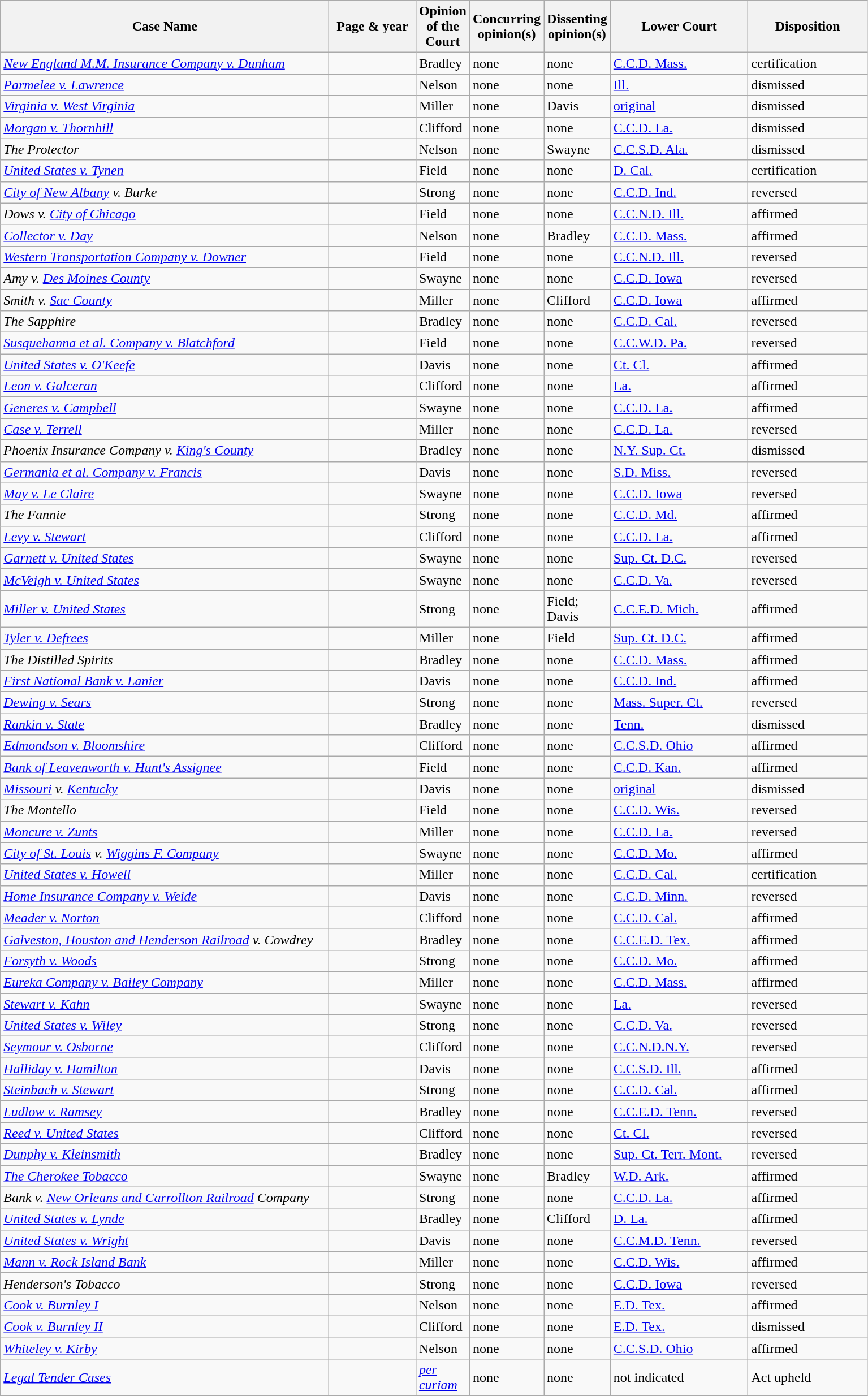<table class="wikitable sortable">
<tr>
<th scope="col" style="width: 380px;">Case Name</th>
<th scope="col" style="width: 95px;">Page & year</th>
<th scope="col" style="width: 10px;">Opinion of the Court</th>
<th scope="col" style="width: 10px;">Concurring opinion(s)</th>
<th scope="col" style="width: 10px;">Dissenting opinion(s)</th>
<th scope="col" style="width: 155px;">Lower Court</th>
<th scope="col" style="width: 133px;">Disposition</th>
</tr>
<tr>
<td><em><a href='#'>New England M.M. Insurance Company v. Dunham</a></em></td>
<td align="right"></td>
<td>Bradley</td>
<td>none</td>
<td>none</td>
<td><a href='#'>C.C.D. Mass.</a></td>
<td>certification</td>
</tr>
<tr>
<td><em><a href='#'>Parmelee v. Lawrence</a></em></td>
<td align="right"></td>
<td>Nelson</td>
<td>none</td>
<td>none</td>
<td><a href='#'>Ill.</a></td>
<td>dismissed</td>
</tr>
<tr>
<td><em><a href='#'>Virginia v. West Virginia</a></em></td>
<td align="right"></td>
<td>Miller</td>
<td>none</td>
<td>Davis</td>
<td><a href='#'>original</a></td>
<td>dismissed</td>
</tr>
<tr>
<td><em><a href='#'>Morgan v. Thornhill</a></em></td>
<td align="right"></td>
<td>Clifford</td>
<td>none</td>
<td>none</td>
<td><a href='#'>C.C.D. La.</a></td>
<td>dismissed</td>
</tr>
<tr>
<td><em>The Protector</em></td>
<td align="right"></td>
<td>Nelson</td>
<td>none</td>
<td>Swayne</td>
<td><a href='#'>C.C.S.D. Ala.</a></td>
<td>dismissed</td>
</tr>
<tr>
<td><em><a href='#'>United States v. Tynen</a></em></td>
<td align="right"></td>
<td>Field</td>
<td>none</td>
<td>none</td>
<td><a href='#'>D. Cal.</a></td>
<td>certification</td>
</tr>
<tr>
<td><em><a href='#'>City of New Albany</a> v. Burke</em></td>
<td align="right"></td>
<td>Strong</td>
<td>none</td>
<td>none</td>
<td><a href='#'>C.C.D. Ind.</a></td>
<td>reversed</td>
</tr>
<tr>
<td><em>Dows v. <a href='#'>City of Chicago</a></em></td>
<td align="right"></td>
<td>Field</td>
<td>none</td>
<td>none</td>
<td><a href='#'>C.C.N.D. Ill.</a></td>
<td>affirmed</td>
</tr>
<tr>
<td><em><a href='#'>Collector v. Day</a></em></td>
<td align="right"></td>
<td>Nelson</td>
<td>none</td>
<td>Bradley</td>
<td><a href='#'>C.C.D. Mass.</a></td>
<td>affirmed</td>
</tr>
<tr>
<td><em><a href='#'>Western Transportation Company v. Downer</a></em></td>
<td align="right"></td>
<td>Field</td>
<td>none</td>
<td>none</td>
<td><a href='#'>C.C.N.D. Ill.</a></td>
<td>reversed</td>
</tr>
<tr>
<td><em>Amy v. <a href='#'>Des Moines County</a></em></td>
<td align="right"></td>
<td>Swayne</td>
<td>none</td>
<td>none</td>
<td><a href='#'>C.C.D. Iowa</a></td>
<td>reversed</td>
</tr>
<tr>
<td><em>Smith v. <a href='#'>Sac County</a></em></td>
<td align="right"></td>
<td>Miller</td>
<td>none</td>
<td>Clifford</td>
<td><a href='#'>C.C.D. Iowa</a></td>
<td>affirmed</td>
</tr>
<tr>
<td><em>The Sapphire</em></td>
<td align="right"></td>
<td>Bradley</td>
<td>none</td>
<td>none</td>
<td><a href='#'>C.C.D. Cal.</a></td>
<td>reversed</td>
</tr>
<tr>
<td><em><a href='#'>Susquehanna et al. Company v. Blatchford</a></em></td>
<td align="right"></td>
<td>Field</td>
<td>none</td>
<td>none</td>
<td><a href='#'>C.C.W.D. Pa.</a></td>
<td>reversed</td>
</tr>
<tr>
<td><em><a href='#'>United States v. O'Keefe</a></em></td>
<td align="right"></td>
<td>Davis</td>
<td>none</td>
<td>none</td>
<td><a href='#'>Ct. Cl.</a></td>
<td>affirmed</td>
</tr>
<tr>
<td><em><a href='#'>Leon v. Galceran</a></em></td>
<td align="right"></td>
<td>Clifford</td>
<td>none</td>
<td>none</td>
<td><a href='#'>La.</a></td>
<td>affirmed</td>
</tr>
<tr>
<td><em><a href='#'>Generes v. Campbell</a></em></td>
<td align="right"></td>
<td>Swayne</td>
<td>none</td>
<td>none</td>
<td><a href='#'>C.C.D. La.</a></td>
<td>affirmed</td>
</tr>
<tr>
<td><em><a href='#'>Case v. Terrell</a></em></td>
<td align="right"></td>
<td>Miller</td>
<td>none</td>
<td>none</td>
<td><a href='#'>C.C.D. La.</a></td>
<td>reversed</td>
</tr>
<tr>
<td><em>Phoenix Insurance Company v. <a href='#'>King's County</a></em></td>
<td align="right"></td>
<td>Bradley</td>
<td>none</td>
<td>none</td>
<td><a href='#'>N.Y. Sup. Ct.</a></td>
<td>dismissed</td>
</tr>
<tr>
<td><em><a href='#'>Germania et al. Company v. Francis</a></em></td>
<td align="right"></td>
<td>Davis</td>
<td>none</td>
<td>none</td>
<td><a href='#'>S.D. Miss.</a></td>
<td>reversed</td>
</tr>
<tr>
<td><em><a href='#'>May v. Le Claire</a></em></td>
<td align="right"></td>
<td>Swayne</td>
<td>none</td>
<td>none</td>
<td><a href='#'>C.C.D. Iowa</a></td>
<td>reversed</td>
</tr>
<tr>
<td><em>The Fannie</em></td>
<td align="right"></td>
<td>Strong</td>
<td>none</td>
<td>none</td>
<td><a href='#'>C.C.D. Md.</a></td>
<td>affirmed</td>
</tr>
<tr>
<td><em><a href='#'>Levy v. Stewart</a></em></td>
<td align="right"></td>
<td>Clifford</td>
<td>none</td>
<td>none</td>
<td><a href='#'>C.C.D. La.</a></td>
<td>affirmed</td>
</tr>
<tr>
<td><em><a href='#'>Garnett v. United States</a></em></td>
<td align="right"></td>
<td>Swayne</td>
<td>none</td>
<td>none</td>
<td><a href='#'>Sup. Ct. D.C.</a></td>
<td>reversed</td>
</tr>
<tr>
<td><em><a href='#'>McVeigh v. United States</a></em></td>
<td align="right"></td>
<td>Swayne</td>
<td>none</td>
<td>none</td>
<td><a href='#'>C.C.D. Va.</a></td>
<td>reversed</td>
</tr>
<tr>
<td><em><a href='#'>Miller v. United States</a></em></td>
<td align="right"></td>
<td>Strong</td>
<td>none</td>
<td>Field; Davis</td>
<td><a href='#'>C.C.E.D. Mich.</a></td>
<td>affirmed</td>
</tr>
<tr>
<td><em><a href='#'>Tyler v. Defrees</a></em></td>
<td align="right"></td>
<td>Miller</td>
<td>none</td>
<td>Field</td>
<td><a href='#'>Sup. Ct. D.C.</a></td>
<td>affirmed</td>
</tr>
<tr>
<td><em>The Distilled Spirits</em></td>
<td align="right"></td>
<td>Bradley</td>
<td>none</td>
<td>none</td>
<td><a href='#'>C.C.D. Mass.</a></td>
<td>affirmed</td>
</tr>
<tr>
<td><em><a href='#'>First National Bank v. Lanier</a></em></td>
<td align="right"></td>
<td>Davis</td>
<td>none</td>
<td>none</td>
<td><a href='#'>C.C.D. Ind.</a></td>
<td>affirmed</td>
</tr>
<tr>
<td><em><a href='#'>Dewing v. Sears</a></em></td>
<td align="right"></td>
<td>Strong</td>
<td>none</td>
<td>none</td>
<td><a href='#'>Mass. Super. Ct.</a></td>
<td>reversed</td>
</tr>
<tr>
<td><em><a href='#'>Rankin v. State</a></em></td>
<td align="right"></td>
<td>Bradley</td>
<td>none</td>
<td>none</td>
<td><a href='#'>Tenn.</a></td>
<td>dismissed</td>
</tr>
<tr>
<td><em><a href='#'>Edmondson v. Bloomshire</a></em></td>
<td align="right"></td>
<td>Clifford</td>
<td>none</td>
<td>none</td>
<td><a href='#'>C.C.S.D. Ohio</a></td>
<td>affirmed</td>
</tr>
<tr>
<td><em><a href='#'>Bank of Leavenworth v. Hunt's Assignee</a></em></td>
<td align="right"></td>
<td>Field</td>
<td>none</td>
<td>none</td>
<td><a href='#'>C.C.D. Kan.</a></td>
<td>affirmed</td>
</tr>
<tr>
<td><em><a href='#'>Missouri</a> v. <a href='#'>Kentucky</a></em></td>
<td align="right"></td>
<td>Davis</td>
<td>none</td>
<td>none</td>
<td><a href='#'>original</a></td>
<td>dismissed</td>
</tr>
<tr>
<td><em>The Montello</em></td>
<td align="right"></td>
<td>Field</td>
<td>none</td>
<td>none</td>
<td><a href='#'>C.C.D. Wis.</a></td>
<td>reversed</td>
</tr>
<tr>
<td><em><a href='#'>Moncure v. Zunts</a></em></td>
<td align="right"></td>
<td>Miller</td>
<td>none</td>
<td>none</td>
<td><a href='#'>C.C.D. La.</a></td>
<td>reversed</td>
</tr>
<tr>
<td><em><a href='#'>City of St. Louis</a> v. <a href='#'>Wiggins F. Company</a></em></td>
<td align="right"></td>
<td>Swayne</td>
<td>none</td>
<td>none</td>
<td><a href='#'>C.C.D. Mo.</a></td>
<td>affirmed</td>
</tr>
<tr>
<td><em><a href='#'>United States v. Howell</a></em></td>
<td align="right"></td>
<td>Miller</td>
<td>none</td>
<td>none</td>
<td><a href='#'>C.C.D. Cal.</a></td>
<td>certification</td>
</tr>
<tr>
<td><em><a href='#'>Home Insurance Company v. Weide</a></em></td>
<td align="right"></td>
<td>Davis</td>
<td>none</td>
<td>none</td>
<td><a href='#'>C.C.D. Minn.</a></td>
<td>reversed</td>
</tr>
<tr>
<td><em><a href='#'>Meader v. Norton</a></em></td>
<td align="right"></td>
<td>Clifford</td>
<td>none</td>
<td>none</td>
<td><a href='#'>C.C.D. Cal.</a></td>
<td>affirmed</td>
</tr>
<tr>
<td><em><a href='#'>Galveston, Houston and Henderson Railroad</a> v. Cowdrey</em></td>
<td align="right"></td>
<td>Bradley</td>
<td>none</td>
<td>none</td>
<td><a href='#'>C.C.E.D. Tex.</a></td>
<td>affirmed</td>
</tr>
<tr>
<td><em><a href='#'>Forsyth v. Woods</a></em></td>
<td align="right"></td>
<td>Strong</td>
<td>none</td>
<td>none</td>
<td><a href='#'>C.C.D. Mo.</a></td>
<td>affirmed</td>
</tr>
<tr>
<td><em><a href='#'>Eureka Company v. Bailey Company</a></em></td>
<td align="right"></td>
<td>Miller</td>
<td>none</td>
<td>none</td>
<td><a href='#'>C.C.D. Mass.</a></td>
<td>affirmed</td>
</tr>
<tr>
<td><em><a href='#'>Stewart v. Kahn</a></em></td>
<td align="right"></td>
<td>Swayne</td>
<td>none</td>
<td>none</td>
<td><a href='#'>La.</a></td>
<td>reversed</td>
</tr>
<tr>
<td><em><a href='#'>United States v. Wiley</a></em></td>
<td align="right"></td>
<td>Strong</td>
<td>none</td>
<td>none</td>
<td><a href='#'>C.C.D. Va.</a></td>
<td>reversed</td>
</tr>
<tr>
<td><em><a href='#'>Seymour v. Osborne</a></em></td>
<td align="right"></td>
<td>Clifford</td>
<td>none</td>
<td>none</td>
<td><a href='#'>C.C.N.D.N.Y.</a></td>
<td>reversed</td>
</tr>
<tr>
<td><em><a href='#'>Halliday v. Hamilton</a></em></td>
<td align="right"></td>
<td>Davis</td>
<td>none</td>
<td>none</td>
<td><a href='#'>C.C.S.D. Ill.</a></td>
<td>affirmed</td>
</tr>
<tr>
<td><em><a href='#'>Steinbach v. Stewart</a></em></td>
<td align="right"></td>
<td>Strong</td>
<td>none</td>
<td>none</td>
<td><a href='#'>C.C.D. Cal.</a></td>
<td>affirmed</td>
</tr>
<tr>
<td><em><a href='#'>Ludlow v. Ramsey</a></em></td>
<td align="right"></td>
<td>Bradley</td>
<td>none</td>
<td>none</td>
<td><a href='#'>C.C.E.D. Tenn.</a></td>
<td>reversed</td>
</tr>
<tr>
<td><em><a href='#'>Reed v. United States</a></em></td>
<td align="right"></td>
<td>Clifford</td>
<td>none</td>
<td>none</td>
<td><a href='#'>Ct. Cl.</a></td>
<td>reversed</td>
</tr>
<tr>
<td><em><a href='#'>Dunphy v. Kleinsmith</a></em></td>
<td align="right"></td>
<td>Bradley</td>
<td>none</td>
<td>none</td>
<td><a href='#'>Sup. Ct. Terr. Mont.</a></td>
<td>reversed</td>
</tr>
<tr>
<td><em><a href='#'>The Cherokee Tobacco</a></em></td>
<td align="right"></td>
<td>Swayne</td>
<td>none</td>
<td>Bradley</td>
<td><a href='#'>W.D. Ark.</a></td>
<td>affirmed</td>
</tr>
<tr>
<td><em>Bank v. <a href='#'>New Orleans and Carrollton Railroad</a> Company</em></td>
<td align="right"></td>
<td>Strong</td>
<td>none</td>
<td>none</td>
<td><a href='#'>C.C.D. La.</a></td>
<td>affirmed</td>
</tr>
<tr>
<td><em><a href='#'>United States v. Lynde</a></em></td>
<td align="right"></td>
<td>Bradley</td>
<td>none</td>
<td>Clifford</td>
<td><a href='#'>D. La.</a></td>
<td>affirmed</td>
</tr>
<tr>
<td><em><a href='#'>United States v. Wright</a></em></td>
<td align="right"></td>
<td>Davis</td>
<td>none</td>
<td>none</td>
<td><a href='#'>C.C.M.D. Tenn.</a></td>
<td>reversed</td>
</tr>
<tr>
<td><em><a href='#'>Mann v. Rock Island Bank</a></em></td>
<td align="right"></td>
<td>Miller</td>
<td>none</td>
<td>none</td>
<td><a href='#'>C.C.D. Wis.</a></td>
<td>affirmed</td>
</tr>
<tr>
<td><em>Henderson's Tobacco</em></td>
<td align="right"></td>
<td>Strong</td>
<td>none</td>
<td>none</td>
<td><a href='#'>C.C.D. Iowa</a></td>
<td>reversed</td>
</tr>
<tr>
<td><em><a href='#'>Cook v. Burnley I</a></em></td>
<td align="right"></td>
<td>Nelson</td>
<td>none</td>
<td>none</td>
<td><a href='#'>E.D. Tex.</a></td>
<td>affirmed</td>
</tr>
<tr>
<td><em><a href='#'>Cook v. Burnley II</a></em></td>
<td align="right"></td>
<td>Clifford</td>
<td>none</td>
<td>none</td>
<td><a href='#'>E.D. Tex.</a></td>
<td>dismissed</td>
</tr>
<tr>
<td><em><a href='#'>Whiteley v. Kirby</a></em></td>
<td align="right"></td>
<td>Nelson</td>
<td>none</td>
<td>none</td>
<td><a href='#'>C.C.S.D. Ohio</a></td>
<td>affirmed</td>
</tr>
<tr>
<td><em><a href='#'>Legal Tender Cases</a></em></td>
<td align="right"></td>
<td><em><a href='#'>per curiam</a></em></td>
<td>none</td>
<td>none</td>
<td>not indicated</td>
<td>Act upheld</td>
</tr>
<tr>
</tr>
</table>
